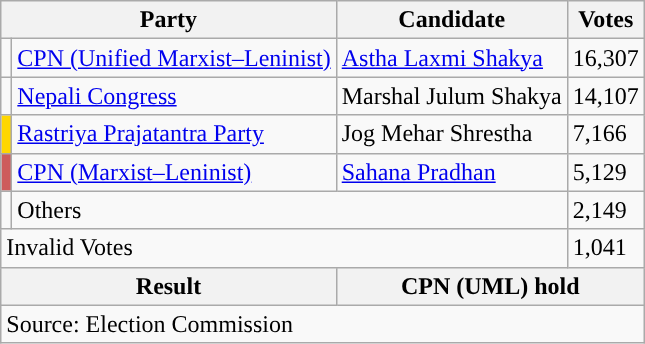<table class="wikitable">
<tr>
<th colspan="2">Party</th>
<th>Candidate</th>
<th>Votes</th>
</tr>
<tr>
<td style="background-color:"></td>
<td><a href='#'>CPN (Unified Marxist–Leninist)</a></td>
<td><a href='#'>Astha Laxmi Shakya</a></td>
<td>16,307</td>
</tr>
<tr>
<td style="background-color:"></td>
<td><a href='#'>Nepali Congress</a></td>
<td>Marshal Julum Shakya</td>
<td>14,107</td>
</tr>
<tr>
<td style="background-color:gold"></td>
<td><a href='#'>Rastriya Prajatantra Party</a></td>
<td>Jog Mehar Shrestha</td>
<td>7,166</td>
</tr>
<tr>
<td style="background-color:indianred"></td>
<td><a href='#'>CPN (Marxist–Leninist)</a></td>
<td><a href='#'>Sahana Pradhan</a></td>
<td>5,129</td>
</tr>
<tr>
<td></td>
<td colspan="2">Others</td>
<td>2,149</td>
</tr>
<tr>
<td colspan="3">Invalid Votes</td>
<td>1,041</td>
</tr>
<tr>
<th colspan="2">Result</th>
<th colspan="2">CPN (UML) hold</th>
</tr>
<tr>
<td colspan="4">Source: Election Commission</td>
</tr>
</table>
